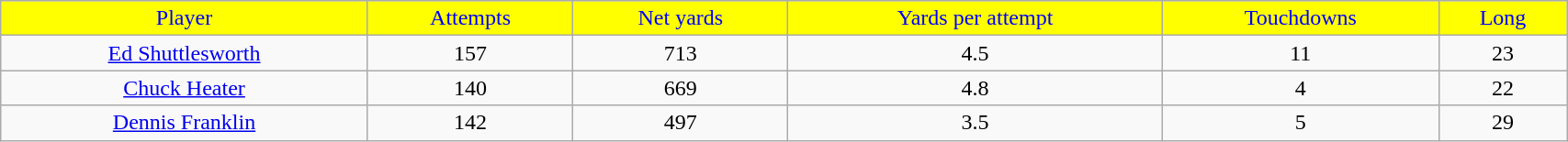<table class="wikitable" width="90%">
<tr align="center"  style="background:yellow;color:blue;">
<td>Player</td>
<td>Attempts</td>
<td>Net yards</td>
<td>Yards per attempt</td>
<td>Touchdowns</td>
<td>Long</td>
</tr>
<tr align="center" bgcolor="">
<td><a href='#'>Ed Shuttlesworth</a></td>
<td>157</td>
<td>713</td>
<td>4.5</td>
<td>11</td>
<td>23</td>
</tr>
<tr align="center" bgcolor="">
<td><a href='#'>Chuck Heater</a></td>
<td>140</td>
<td>669</td>
<td>4.8</td>
<td>4</td>
<td>22</td>
</tr>
<tr align="center" bgcolor="">
<td><a href='#'>Dennis Franklin</a></td>
<td>142</td>
<td>497</td>
<td>3.5</td>
<td>5</td>
<td>29</td>
</tr>
</table>
